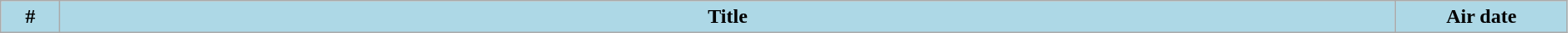<table class="wikitable plainrowheaders" style="width:99%; background:#fff;">
<tr>
<th style="background:#add8e6; width:40px;">#</th>
<th style="background: #add8e6;">Title</th>
<th style="background:#add8e6; width:130px;">Air date<br>





</th>
</tr>
</table>
